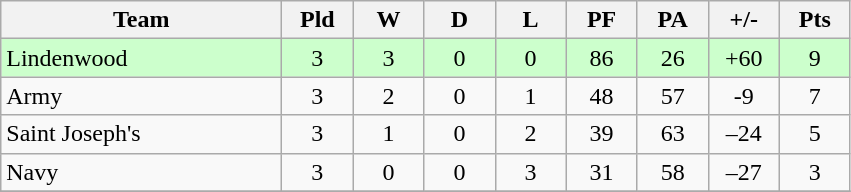<table class="wikitable" style="text-align: center;">
<tr>
<th width="180">Team</th>
<th width="40">Pld</th>
<th width="40">W</th>
<th width="40">D</th>
<th width="40">L</th>
<th width="40">PF</th>
<th width="40">PA</th>
<th width="40">+/-</th>
<th width="40">Pts</th>
</tr>
<tr bgcolor=#ccffcc>
<td align="left">Lindenwood</td>
<td>3</td>
<td>3</td>
<td>0</td>
<td>0</td>
<td>86</td>
<td>26</td>
<td>+60</td>
<td>9</td>
</tr>
<tr>
<td align="left">Army</td>
<td>3</td>
<td>2</td>
<td>0</td>
<td>1</td>
<td>48</td>
<td>57</td>
<td>-9</td>
<td>7</td>
</tr>
<tr>
<td align="left">Saint Joseph's</td>
<td>3</td>
<td>1</td>
<td>0</td>
<td>2</td>
<td>39</td>
<td>63</td>
<td>–24</td>
<td>5</td>
</tr>
<tr>
<td align="left">Navy</td>
<td>3</td>
<td>0</td>
<td>0</td>
<td>3</td>
<td>31</td>
<td>58</td>
<td>–27</td>
<td>3</td>
</tr>
<tr>
</tr>
</table>
